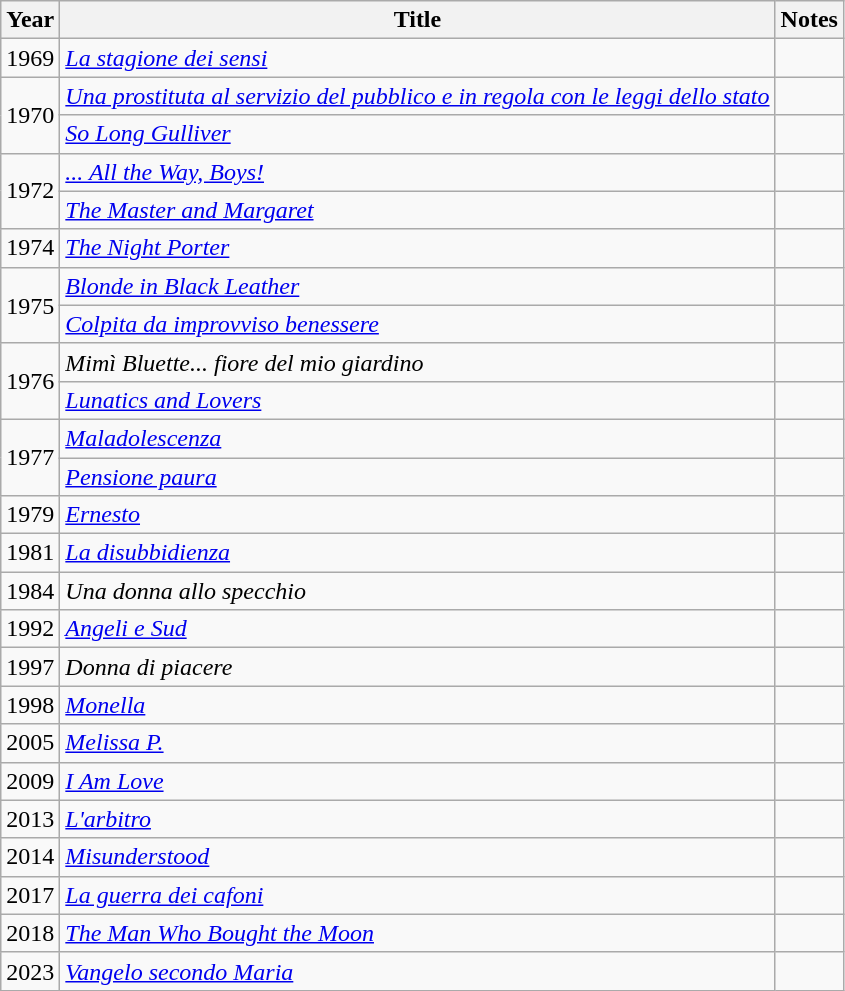<table class="wikitable plainrowheaders sortable">
<tr>
<th scope="col">Year</th>
<th scope="col">Title</th>
<th scope="col" class="unsortable">Notes</th>
</tr>
<tr>
<td>1969</td>
<td><em><a href='#'>La stagione dei sensi</a></em></td>
<td></td>
</tr>
<tr>
<td rowspan=2>1970</td>
<td><em><a href='#'>Una prostituta al servizio del pubblico e in regola con le leggi dello stato</a></em></td>
<td></td>
</tr>
<tr>
<td><em><a href='#'>So Long Gulliver</a></em></td>
<td></td>
</tr>
<tr>
<td rowspan=2>1972</td>
<td><em><a href='#'>... All the Way, Boys!</a></em></td>
<td></td>
</tr>
<tr>
<td><em><a href='#'>The Master and Margaret</a></em></td>
<td></td>
</tr>
<tr>
<td>1974</td>
<td><em><a href='#'>The Night Porter</a></em></td>
<td></td>
</tr>
<tr>
<td rowspan=2>1975</td>
<td><em><a href='#'>Blonde in Black Leather</a></em></td>
<td></td>
</tr>
<tr>
<td><em><a href='#'>Colpita da improvviso benessere</a></em></td>
<td></td>
</tr>
<tr>
<td rowspan=2>1976</td>
<td><em>Mimì Bluette... fiore del mio giardino</em></td>
<td></td>
</tr>
<tr>
<td><em><a href='#'>Lunatics and Lovers</a></em></td>
<td></td>
</tr>
<tr>
<td rowspan=2>1977</td>
<td><em><a href='#'>Maladolescenza</a></em></td>
<td></td>
</tr>
<tr>
<td><em><a href='#'>Pensione paura</a></em></td>
<td></td>
</tr>
<tr>
<td>1979</td>
<td><em><a href='#'>Ernesto</a></em></td>
<td></td>
</tr>
<tr>
<td>1981</td>
<td><em><a href='#'>La disubbidienza</a></em></td>
<td></td>
</tr>
<tr>
<td>1984</td>
<td><em>Una donna allo specchio</em></td>
<td></td>
</tr>
<tr>
<td>1992</td>
<td><em><a href='#'>Angeli e Sud</a></em></td>
<td></td>
</tr>
<tr>
<td>1997</td>
<td><em>Donna di piacere</em></td>
<td></td>
</tr>
<tr>
<td>1998</td>
<td><em><a href='#'>Monella</a></em></td>
<td></td>
</tr>
<tr>
<td>2005</td>
<td><em><a href='#'>Melissa P.</a></em></td>
<td></td>
</tr>
<tr>
<td>2009</td>
<td><em><a href='#'>I Am Love</a></em></td>
<td></td>
</tr>
<tr>
<td>2013</td>
<td><em><a href='#'>L'arbitro</a></em></td>
<td></td>
</tr>
<tr>
<td>2014</td>
<td><em><a href='#'>Misunderstood</a></em></td>
<td></td>
</tr>
<tr>
<td>2017</td>
<td><em><a href='#'>La guerra dei cafoni</a></em></td>
<td></td>
</tr>
<tr>
<td>2018</td>
<td><em><a href='#'>The Man Who Bought the Moon</a></em></td>
<td></td>
</tr>
<tr>
<td>2023</td>
<td><em><a href='#'>Vangelo secondo Maria</a></em></td>
<td></td>
</tr>
</table>
